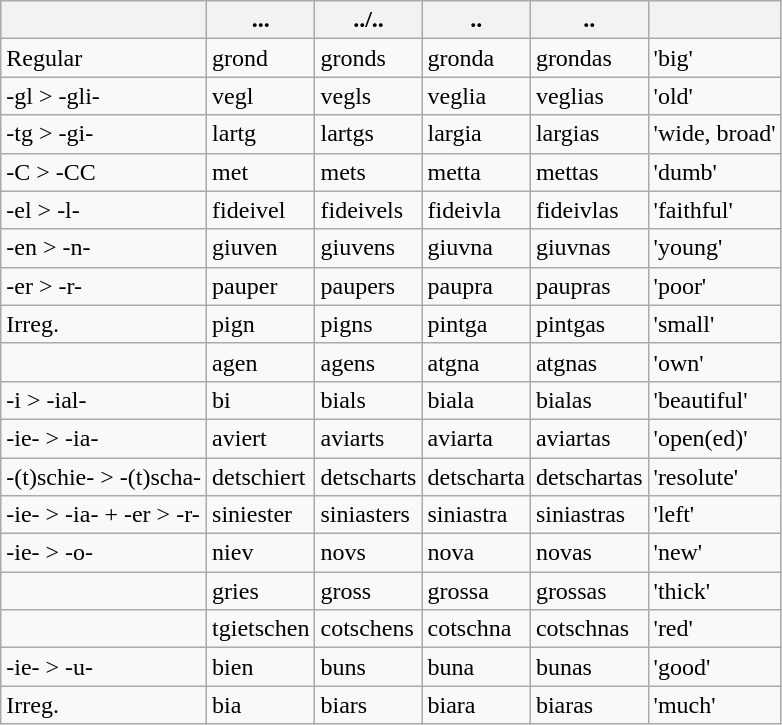<table class="wikitable">
<tr>
<th></th>
<th>...</th>
<th>../..</th>
<th>..</th>
<th>..</th>
<th></th>
</tr>
<tr>
<td>Regular</td>
<td>grond</td>
<td>gronds</td>
<td>gronda</td>
<td>grondas</td>
<td>'big'</td>
</tr>
<tr>
<td>-gl > -gli-</td>
<td>vegl</td>
<td>vegls</td>
<td>veglia</td>
<td>veglias</td>
<td>'old'</td>
</tr>
<tr>
<td>-tg > -gi-</td>
<td>lartg</td>
<td>lartgs</td>
<td>largia</td>
<td>largias</td>
<td>'wide, broad'</td>
</tr>
<tr>
<td>-C > -CC</td>
<td>met</td>
<td>mets</td>
<td>metta</td>
<td>mettas</td>
<td>'dumb'</td>
</tr>
<tr>
<td>-el > -l-</td>
<td>fideivel</td>
<td>fideivels</td>
<td>fideivla</td>
<td>fideivlas</td>
<td>'faithful'</td>
</tr>
<tr>
<td>-en > -n-</td>
<td>giuven</td>
<td>giuvens</td>
<td>giuvna</td>
<td>giuvnas</td>
<td>'young'</td>
</tr>
<tr>
<td>-er > -r-</td>
<td>pauper</td>
<td>paupers</td>
<td>paupra</td>
<td>paupras</td>
<td>'poor'</td>
</tr>
<tr>
<td>Irreg.</td>
<td>pign</td>
<td>pigns</td>
<td>pintga</td>
<td>pintgas</td>
<td>'small'</td>
</tr>
<tr>
<td></td>
<td>agen</td>
<td>agens</td>
<td>atgna</td>
<td>atgnas</td>
<td>'own'</td>
</tr>
<tr>
<td>-i > -ial-</td>
<td>bi</td>
<td>bials</td>
<td>biala</td>
<td>bialas</td>
<td>'beautiful'</td>
</tr>
<tr>
<td>-ie- > -ia-</td>
<td>aviert</td>
<td>aviarts</td>
<td>aviarta</td>
<td>aviartas</td>
<td>'open(ed)'</td>
</tr>
<tr>
<td>-(t)schie- > -(t)scha-</td>
<td>detschiert</td>
<td>detscharts</td>
<td>detscharta</td>
<td>detschartas</td>
<td>'resolute'</td>
</tr>
<tr>
<td>-ie- > -ia- + -er > -r-</td>
<td>siniester</td>
<td>siniasters</td>
<td>siniastra</td>
<td>siniastras</td>
<td>'left'</td>
</tr>
<tr>
<td>-ie- > -o-</td>
<td>niev</td>
<td>novs</td>
<td>nova</td>
<td>novas</td>
<td>'new'</td>
</tr>
<tr>
<td></td>
<td>gries</td>
<td>gross</td>
<td>grossa</td>
<td>grossas</td>
<td>'thick'</td>
</tr>
<tr>
<td></td>
<td>tgietschen</td>
<td>cotschens</td>
<td>cotschna</td>
<td>cotschnas</td>
<td>'red'</td>
</tr>
<tr>
<td>-ie- > -u-</td>
<td>bien</td>
<td>buns</td>
<td>buna</td>
<td>bunas</td>
<td>'good'</td>
</tr>
<tr>
<td>Irreg.</td>
<td>bia</td>
<td>biars</td>
<td>biara</td>
<td>biaras</td>
<td>'much'</td>
</tr>
</table>
